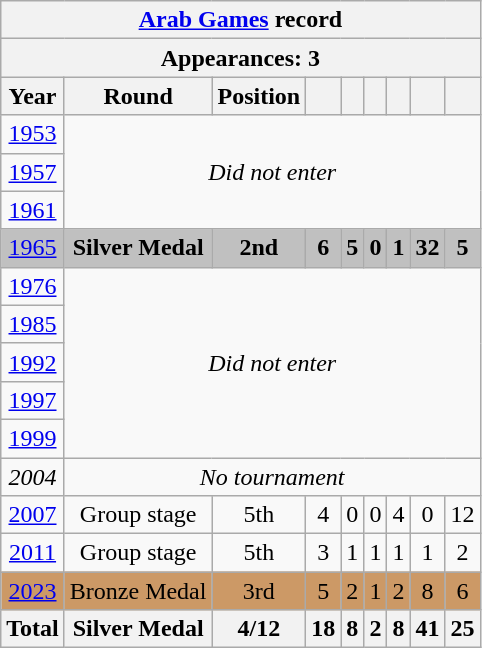<table class="wikitable" style="text-align: center;">
<tr>
<th colspan=9><a href='#'>Arab Games</a> record</th>
</tr>
<tr>
<th colspan=9>Appearances: 3</th>
</tr>
<tr>
<th>Year</th>
<th>Round</th>
<th>Position</th>
<th></th>
<th></th>
<th></th>
<th></th>
<th></th>
<th></th>
</tr>
<tr>
<td> <a href='#'>1953</a></td>
<td colspan=8 rowspan=3><em>Did not enter</em></td>
</tr>
<tr>
<td> <a href='#'>1957</a></td>
</tr>
<tr>
<td> <a href='#'>1961</a></td>
</tr>
<tr style="background:silver;">
<td> <a href='#'>1965</a></td>
<td><strong>Silver Medal</strong></td>
<td><strong>2nd</strong></td>
<td><strong>6</strong></td>
<td><strong>5</strong></td>
<td><strong>0</strong></td>
<td><strong>1</strong></td>
<td><strong>32</strong></td>
<td><strong>5</strong></td>
</tr>
<tr>
<td> <a href='#'>1976</a></td>
<td colspan=8 rowspan=5><em>Did not enter</em></td>
</tr>
<tr>
<td> <a href='#'>1985</a></td>
</tr>
<tr>
<td> <a href='#'>1992</a></td>
</tr>
<tr>
<td> <a href='#'>1997</a></td>
</tr>
<tr>
<td> <a href='#'>1999</a></td>
</tr>
<tr>
<td> <em>2004</em></td>
<td colspan=8><em>No tournament</em></td>
</tr>
<tr>
<td> <a href='#'>2007</a></td>
<td>Group stage</td>
<td>5th</td>
<td>4</td>
<td>0</td>
<td>0</td>
<td>4</td>
<td>0</td>
<td>12</td>
</tr>
<tr>
<td> <a href='#'>2011</a></td>
<td>Group stage</td>
<td>5th</td>
<td>3</td>
<td>1</td>
<td>1</td>
<td>1</td>
<td>1</td>
<td>2</td>
</tr>
<tr style="background:#c96;">
<td> <a href='#'>2023</a></td>
<td>Bronze Medal</td>
<td>3rd</td>
<td>5</td>
<td>2</td>
<td>1</td>
<td>2</td>
<td>8</td>
<td>6</td>
</tr>
<tr>
<th>Total</th>
<th>Silver Medal</th>
<th>4/12</th>
<th>18</th>
<th>8</th>
<th>2</th>
<th>8</th>
<th>41</th>
<th>25</th>
</tr>
</table>
